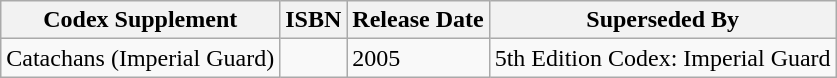<table class="wikitable mw-collapsible mw-collapsed sortable">
<tr>
<th>Codex Supplement</th>
<th>ISBN</th>
<th>Release Date</th>
<th>Superseded By</th>
</tr>
<tr>
<td>Catachans (Imperial Guard)</td>
<td></td>
<td>2005</td>
<td>5th Edition Codex: Imperial Guard</td>
</tr>
</table>
